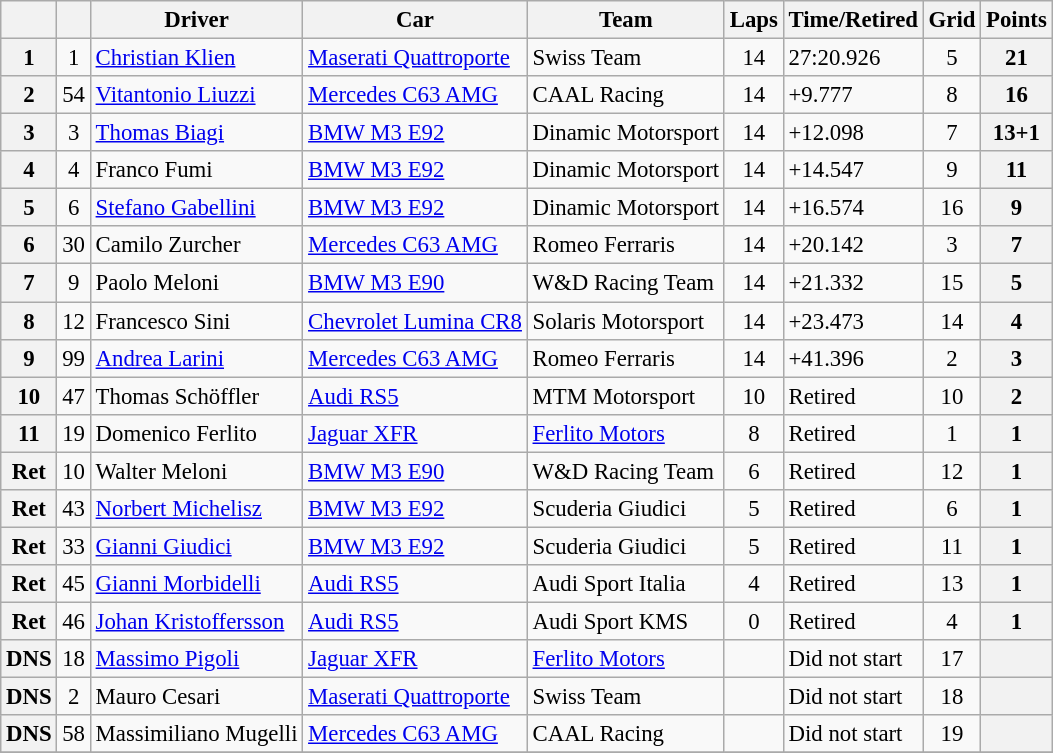<table class="wikitable sortable" style="font-size:95%">
<tr>
<th></th>
<th></th>
<th>Driver</th>
<th>Car</th>
<th>Team</th>
<th>Laps</th>
<th>Time/Retired</th>
<th>Grid</th>
<th>Points</th>
</tr>
<tr>
<th>1</th>
<td align=center>1</td>
<td> <a href='#'>Christian Klien</a></td>
<td><a href='#'>Maserati Quattroporte</a></td>
<td> Swiss Team</td>
<td align=center>14</td>
<td>27:20.926</td>
<td align=center>5</td>
<th>21</th>
</tr>
<tr>
<th>2</th>
<td align=center>54</td>
<td> <a href='#'>Vitantonio Liuzzi</a></td>
<td><a href='#'>Mercedes C63 AMG</a></td>
<td> CAAL Racing</td>
<td align=center>14</td>
<td>+9.777</td>
<td align=center>8</td>
<th>16</th>
</tr>
<tr>
<th>3</th>
<td align=center>3</td>
<td> <a href='#'>Thomas Biagi</a></td>
<td><a href='#'>BMW M3 E92</a></td>
<td> Dinamic Motorsport</td>
<td align=center>14</td>
<td>+12.098</td>
<td align=center>7</td>
<th>13+1</th>
</tr>
<tr>
<th>4</th>
<td align=center>4</td>
<td> Franco Fumi</td>
<td><a href='#'>BMW M3 E92</a></td>
<td> Dinamic Motorsport</td>
<td align=center>14</td>
<td>+14.547</td>
<td align=center>9</td>
<th>11</th>
</tr>
<tr>
<th>5</th>
<td align=center>6</td>
<td> <a href='#'>Stefano Gabellini</a></td>
<td><a href='#'>BMW M3 E92</a></td>
<td> Dinamic Motorsport</td>
<td align=center>14</td>
<td>+16.574</td>
<td align=center>16</td>
<th>9</th>
</tr>
<tr>
<th>6</th>
<td align=center>30</td>
<td> Camilo Zurcher</td>
<td><a href='#'>Mercedes C63 AMG</a></td>
<td> Romeo Ferraris</td>
<td align=center>14</td>
<td>+20.142</td>
<td align=center>3</td>
<th>7</th>
</tr>
<tr>
<th>7</th>
<td align=center>9</td>
<td> Paolo Meloni</td>
<td><a href='#'>BMW M3 E90</a></td>
<td> W&D Racing Team</td>
<td align=center>14</td>
<td>+21.332</td>
<td align=center>15</td>
<th>5</th>
</tr>
<tr>
<th>8</th>
<td align=center>12</td>
<td> Francesco Sini</td>
<td><a href='#'>Chevrolet Lumina CR8</a></td>
<td> Solaris Motorsport</td>
<td align=center>14</td>
<td>+23.473</td>
<td align=center>14</td>
<th>4</th>
</tr>
<tr>
<th>9</th>
<td align=center>99</td>
<td> <a href='#'>Andrea Larini</a></td>
<td><a href='#'>Mercedes C63 AMG</a></td>
<td> Romeo Ferraris</td>
<td align=center>14</td>
<td>+41.396</td>
<td align=center>2</td>
<th>3</th>
</tr>
<tr>
<th>10</th>
<td align=center>47</td>
<td> Thomas Schöffler</td>
<td><a href='#'>Audi RS5</a></td>
<td> MTM Motorsport</td>
<td align=center>10</td>
<td>Retired</td>
<td align=center>10</td>
<th>2</th>
</tr>
<tr>
<th>11</th>
<td align=center>19</td>
<td> Domenico Ferlito</td>
<td><a href='#'>Jaguar XFR</a></td>
<td> <a href='#'>Ferlito Motors</a></td>
<td align=center>8</td>
<td>Retired</td>
<td align=center>1</td>
<th>1</th>
</tr>
<tr>
<th>Ret</th>
<td align=center>10</td>
<td> Walter Meloni</td>
<td><a href='#'>BMW M3 E90</a></td>
<td> W&D Racing Team</td>
<td align=center>6</td>
<td>Retired</td>
<td align=center>12</td>
<th>1</th>
</tr>
<tr>
<th>Ret</th>
<td align=center>43</td>
<td> <a href='#'>Norbert Michelisz</a></td>
<td><a href='#'>BMW M3 E92</a></td>
<td> Scuderia Giudici</td>
<td align=center>5</td>
<td>Retired</td>
<td align=center>6</td>
<th>1</th>
</tr>
<tr>
<th>Ret</th>
<td align=center>33</td>
<td> <a href='#'>Gianni Giudici</a></td>
<td><a href='#'>BMW M3 E92</a></td>
<td> Scuderia Giudici</td>
<td align=center>5</td>
<td>Retired</td>
<td align=center>11</td>
<th>1</th>
</tr>
<tr>
<th>Ret</th>
<td align=center>45</td>
<td> <a href='#'>Gianni Morbidelli</a></td>
<td><a href='#'>Audi RS5</a></td>
<td> Audi Sport Italia</td>
<td align=center>4</td>
<td>Retired</td>
<td align=center>13</td>
<th>1</th>
</tr>
<tr>
<th>Ret</th>
<td align=center>46</td>
<td> <a href='#'>Johan Kristoffersson</a></td>
<td><a href='#'>Audi RS5</a></td>
<td> Audi Sport KMS</td>
<td align=center>0</td>
<td>Retired</td>
<td align=center>4</td>
<th>1</th>
</tr>
<tr>
<th>DNS</th>
<td align=center>18</td>
<td> <a href='#'>Massimo Pigoli</a></td>
<td><a href='#'>Jaguar XFR</a></td>
<td> <a href='#'>Ferlito Motors</a></td>
<td align=center></td>
<td>Did not start</td>
<td align=center>17</td>
<th></th>
</tr>
<tr>
<th>DNS</th>
<td align=center>2</td>
<td> Mauro Cesari</td>
<td><a href='#'>Maserati Quattroporte</a></td>
<td> Swiss Team</td>
<td align=center></td>
<td>Did not start</td>
<td align=center>18</td>
<th></th>
</tr>
<tr>
<th>DNS</th>
<td align=center>58</td>
<td> Massimiliano Mugelli</td>
<td><a href='#'>Mercedes C63 AMG</a></td>
<td> CAAL Racing</td>
<td align=center></td>
<td>Did not start</td>
<td align=center>19</td>
<th></th>
</tr>
<tr>
</tr>
</table>
